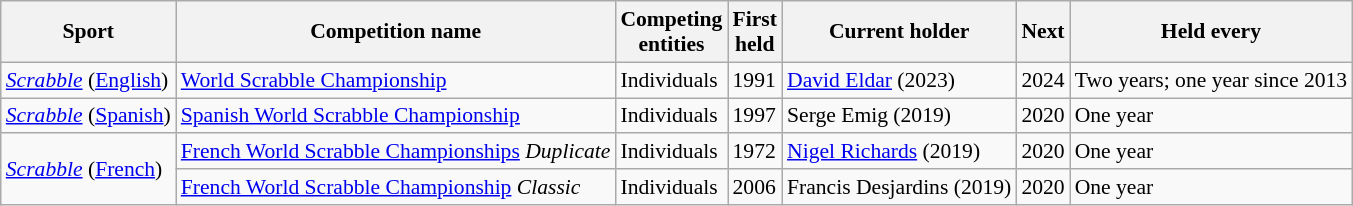<table style="font-size:90%;" class="wikitable sortable">
<tr>
<th>Sport</th>
<th>Competition name</th>
<th>Competing <br> entities</th>
<th>First <br> held</th>
<th>Current holder</th>
<th>Next</th>
<th>Held every</th>
</tr>
<tr>
<td><em><a href='#'>Scrabble</a></em> (<a href='#'>English</a>)</td>
<td><a href='#'>World Scrabble Championship</a></td>
<td>Individuals</td>
<td>1991</td>
<td> <a href='#'>David Eldar</a> (2023)</td>
<td>2024</td>
<td>Two years; one year since 2013</td>
</tr>
<tr>
<td><em><a href='#'>Scrabble</a></em> (<a href='#'>Spanish</a>)</td>
<td><a href='#'>Spanish World Scrabble Championship</a></td>
<td>Individuals</td>
<td>1997</td>
<td> Serge Emig (2019)</td>
<td>2020</td>
<td>One year</td>
</tr>
<tr>
<td rowspan="2"><em><a href='#'>Scrabble</a></em> (<a href='#'>French</a>)</td>
<td><a href='#'>French World Scrabble Championships</a> <em>Duplicate</em></td>
<td>Individuals</td>
<td>1972</td>
<td> <a href='#'>Nigel Richards</a> (2019)</td>
<td>2020</td>
<td>One year</td>
</tr>
<tr>
<td><a href='#'>French World Scrabble Championship</a> <em>Classic</em></td>
<td>Individuals</td>
<td>2006</td>
<td> Francis Desjardins (2019)</td>
<td>2020</td>
<td>One year</td>
</tr>
</table>
